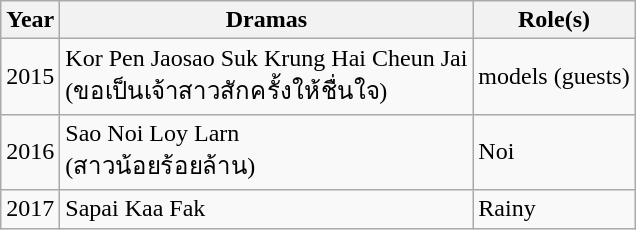<table class="wikitable">
<tr>
<th>Year</th>
<th>Dramas</th>
<th>Role(s)</th>
</tr>
<tr>
<td rowspan=1>2015</td>
<td>Kor Pen Jaosao Suk Krung Hai Cheun Jai<br> (ขอเป็นเจ้าสาวสักครั้งให้ชื่นใจ)</td>
<td>models (guests)</td>
</tr>
<tr>
<td rowspan=1>2016</td>
<td>Sao Noi Loy Larn <br>(สาวน้อยร้อยล้าน)</td>
<td>Noi</td>
</tr>
<tr>
<td rowspan=1>2017</td>
<td>Sapai Kaa Fak</td>
<td>Rainy</td>
</tr>
</table>
